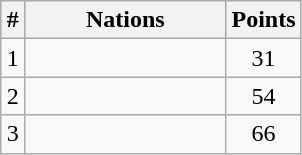<table class="wikitable" style="text-align:center;">
<tr>
<th width=8%>#</th>
<th width=67%>Nations</th>
<th width=25%>Points</th>
</tr>
<tr>
<td>1</td>
<td align="left"></td>
<td>31</td>
</tr>
<tr>
<td>2</td>
<td align="left"></td>
<td>54</td>
</tr>
<tr>
<td>3</td>
<td align="left"></td>
<td>66</td>
</tr>
</table>
